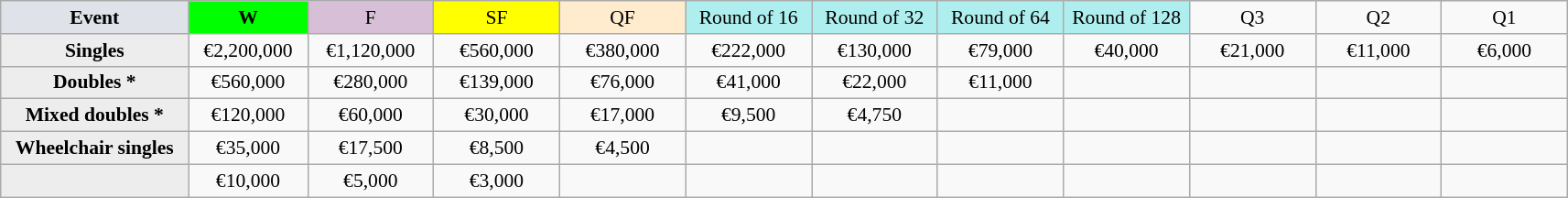<table class=wikitable style=font-size:90%;text-align:center>
<tr>
<td width=130 bgcolor=#dfe2e9><strong>Event</strong></td>
<td width=80 bgcolor=lime><strong>W</strong></td>
<td width=85 bgcolor=#D8BFD8>F</td>
<td width=85 bgcolor=#FFFF00>SF</td>
<td width=85 bgcolor=#ffebcd>QF</td>
<td width=85 bgcolor=#afeeee>Round of 16</td>
<td width=85 bgcolor=#afeeee>Round of 32</td>
<td width=85 bgcolor=#afeeee>Round of 64</td>
<td width=85 bgcolor=#afeeee>Round of 128</td>
<td width=85>Q3</td>
<td width=85>Q2</td>
<td width=85>Q1</td>
</tr>
<tr>
<td style="background:#ededed;"><strong>Singles</strong></td>
<td>€2,200,000</td>
<td>€1,120,000</td>
<td>€560,000</td>
<td>€380,000</td>
<td>€222,000</td>
<td>€130,000</td>
<td>€79,000</td>
<td>€40,000</td>
<td>€21,000</td>
<td>€11,000</td>
<td>€6,000</td>
</tr>
<tr>
<td style="background:#ededed;"><strong>Doubles *</strong></td>
<td>€560,000</td>
<td>€280,000</td>
<td>€139,000</td>
<td>€76,000</td>
<td>€41,000</td>
<td>€22,000</td>
<td>€11,000</td>
<td></td>
<td></td>
<td></td>
<td></td>
</tr>
<tr>
<td style="background:#ededed;"><strong>Mixed doubles *</strong></td>
<td>€120,000</td>
<td>€60,000</td>
<td>€30,000</td>
<td>€17,000</td>
<td>€9,500</td>
<td>€4,750</td>
<td></td>
<td></td>
<td></td>
<td></td>
<td></td>
</tr>
<tr>
<td style="background:#ededed;"><strong>Wheelchair singles</strong></td>
<td>€35,000</td>
<td>€17,500</td>
<td>€8,500</td>
<td>€4,500</td>
<td></td>
<td></td>
<td></td>
<td></td>
<td></td>
<td></td>
<td></td>
</tr>
<tr>
<td style="background:#ededed;"><strong></strong></td>
<td>€10,000</td>
<td>€5,000</td>
<td>€3,000</td>
<td></td>
<td></td>
<td></td>
<td></td>
<td></td>
<td></td>
<td></td>
<td></td>
</tr>
</table>
